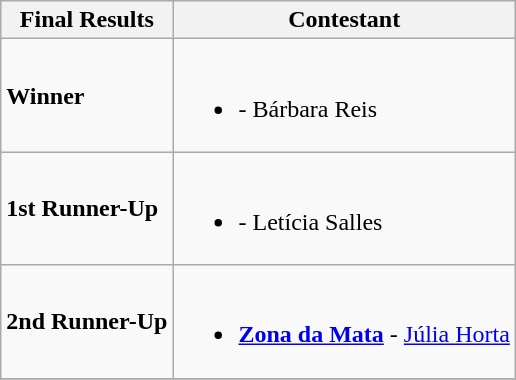<table class="wikitable">
<tr>
<th>Final Results</th>
<th>Contestant</th>
</tr>
<tr>
<td><strong>Winner</strong></td>
<td><br><ul><li><strong></strong> - Bárbara Reis</li></ul></td>
</tr>
<tr>
<td><strong>1st Runner-Up</strong></td>
<td><br><ul><li><strong></strong> - Letícia Salles</li></ul></td>
</tr>
<tr>
<td><strong>2nd Runner-Up</strong></td>
<td><br><ul><li><strong> <a href='#'>Zona da Mata</a></strong> - <a href='#'>Júlia Horta</a></li></ul></td>
</tr>
<tr>
</tr>
</table>
